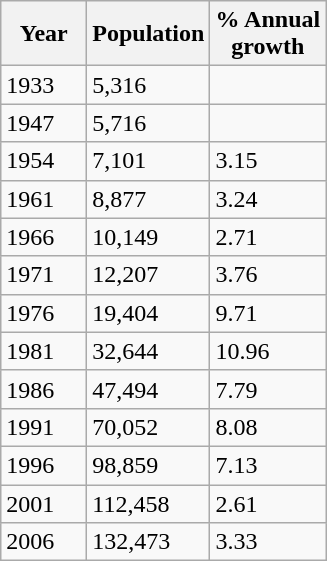<table class="wikitable">
<tr>
<th width=50>Year</th>
<th>Population</th>
<th>% Annual<br>growth</th>
</tr>
<tr>
<td>1933</td>
<td>5,316</td>
<td></td>
</tr>
<tr>
<td>1947</td>
<td>5,716</td>
<td></td>
</tr>
<tr>
<td>1954</td>
<td>7,101</td>
<td>3.15</td>
</tr>
<tr>
<td>1961</td>
<td>8,877</td>
<td>3.24</td>
</tr>
<tr>
<td>1966</td>
<td>10,149</td>
<td>2.71</td>
</tr>
<tr>
<td>1971</td>
<td>12,207</td>
<td>3.76</td>
</tr>
<tr>
<td>1976</td>
<td>19,404</td>
<td>9.71</td>
</tr>
<tr>
<td>1981</td>
<td>32,644</td>
<td>10.96</td>
</tr>
<tr>
<td>1986</td>
<td>47,494</td>
<td>7.79</td>
</tr>
<tr>
<td>1991</td>
<td>70,052</td>
<td>8.08</td>
</tr>
<tr>
<td>1996</td>
<td>98,859</td>
<td>7.13</td>
</tr>
<tr>
<td>2001</td>
<td>112,458</td>
<td>2.61</td>
</tr>
<tr>
<td>2006</td>
<td>132,473</td>
<td>3.33</td>
</tr>
</table>
